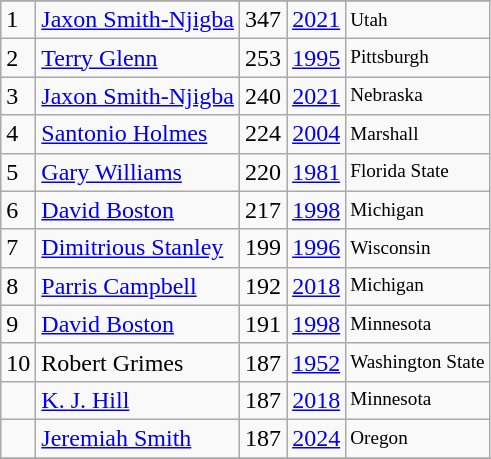<table class="wikitable">
<tr>
</tr>
<tr>
<td>1</td>
<td><a href='#'>Jaxon Smith-Njigba</a></td>
<td>347</td>
<td><a href='#'>2021</a></td>
<td style="font-size:80%;">Utah</td>
</tr>
<tr>
<td>2</td>
<td><a href='#'>Terry Glenn</a></td>
<td>253</td>
<td><a href='#'>1995</a></td>
<td style="font-size:80%;">Pittsburgh</td>
</tr>
<tr>
<td>3</td>
<td><a href='#'>Jaxon Smith-Njigba</a></td>
<td>240</td>
<td><a href='#'>2021</a></td>
<td style="font-size:80%;">Nebraska</td>
</tr>
<tr>
<td>4</td>
<td><a href='#'>Santonio Holmes</a></td>
<td>224</td>
<td><a href='#'>2004</a></td>
<td style="font-size:80%;">Marshall</td>
</tr>
<tr>
<td>5</td>
<td><a href='#'>Gary Williams</a></td>
<td>220</td>
<td><a href='#'>1981</a></td>
<td style="font-size:80%;">Florida State</td>
</tr>
<tr>
<td>6</td>
<td><a href='#'>David Boston</a></td>
<td>217</td>
<td><a href='#'>1998</a></td>
<td style="font-size:80%;">Michigan</td>
</tr>
<tr>
<td>7</td>
<td><a href='#'>Dimitrious Stanley</a></td>
<td>199</td>
<td><a href='#'>1996</a></td>
<td style="font-size:80%;">Wisconsin</td>
</tr>
<tr>
<td>8</td>
<td><a href='#'>Parris Campbell</a></td>
<td>192</td>
<td><a href='#'>2018</a></td>
<td style="font-size:80%;">Michigan</td>
</tr>
<tr>
<td>9</td>
<td><a href='#'>David Boston</a></td>
<td>191</td>
<td><a href='#'>1998</a></td>
<td style="font-size:80%;">Minnesota</td>
</tr>
<tr>
<td>10</td>
<td>Robert Grimes</td>
<td>187</td>
<td><a href='#'>1952</a></td>
<td style="font-size:80%;">Washington State</td>
</tr>
<tr>
<td></td>
<td><a href='#'>K. J. Hill</a></td>
<td>187</td>
<td><a href='#'>2018</a></td>
<td style="font-size:80%;">Minnesota</td>
</tr>
<tr>
<td></td>
<td><a href='#'>Jeremiah Smith</a></td>
<td>187</td>
<td><a href='#'>2024</a></td>
<td style="font-size:80%;">Oregon</td>
</tr>
<tr>
</tr>
</table>
